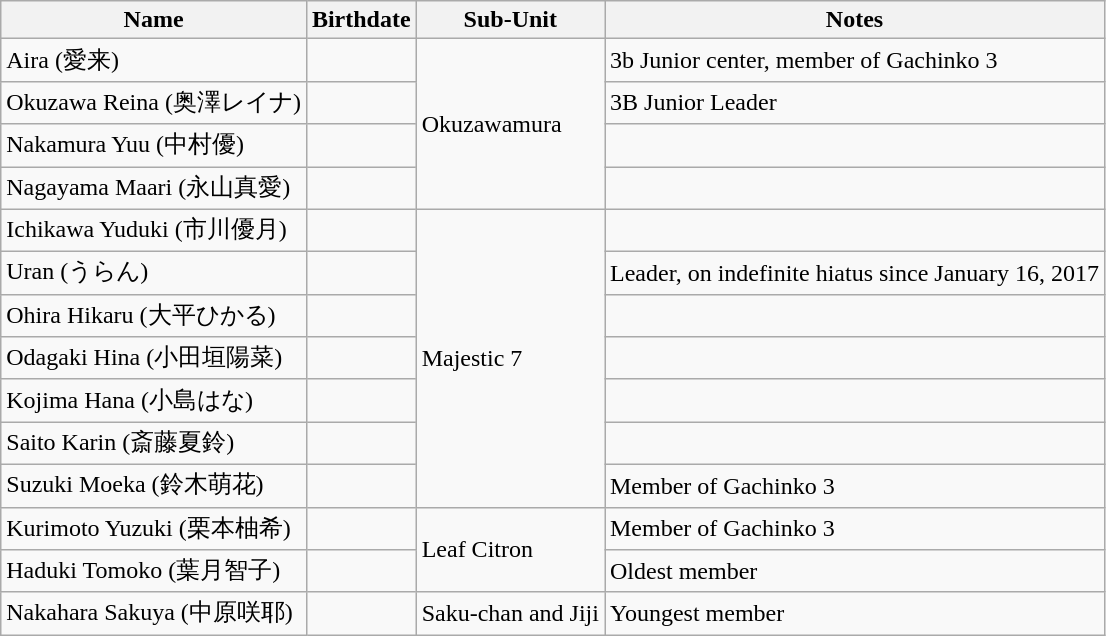<table class="wikitable">
<tr>
<th>Name</th>
<th>Birthdate</th>
<th>Sub-Unit</th>
<th>Notes</th>
</tr>
<tr>
<td>Aira (愛来)</td>
<td></td>
<td rowspan="4">Okuzawamura</td>
<td>3b Junior center, member of Gachinko 3</td>
</tr>
<tr>
<td>Okuzawa Reina (奥澤レイナ)</td>
<td></td>
<td>3B Junior Leader</td>
</tr>
<tr>
<td>Nakamura Yuu (中村優)</td>
<td></td>
<td></td>
</tr>
<tr>
<td>Nagayama Maari (永山真愛)</td>
<td></td>
<td></td>
</tr>
<tr>
<td>Ichikawa Yuduki (市川優月)</td>
<td></td>
<td rowspan="7">Majestic 7</td>
<td></td>
</tr>
<tr>
<td>Uran (うらん)</td>
<td></td>
<td>Leader, on indefinite hiatus since January 16, 2017</td>
</tr>
<tr>
<td>Ohira Hikaru (大平ひかる)</td>
<td></td>
<td></td>
</tr>
<tr>
<td>Odagaki Hina (小田垣陽菜)</td>
<td></td>
<td></td>
</tr>
<tr>
<td>Kojima Hana (小島はな)</td>
<td></td>
<td></td>
</tr>
<tr>
<td>Saito Karin (斎藤夏鈴)</td>
<td></td>
<td></td>
</tr>
<tr>
<td>Suzuki Moeka (鈴木萌花)</td>
<td></td>
<td>Member of Gachinko 3</td>
</tr>
<tr>
<td>Kurimoto Yuzuki (栗本柚希)</td>
<td></td>
<td rowspan="2">Leaf Citron</td>
<td>Member of Gachinko 3</td>
</tr>
<tr>
<td>Haduki Tomoko (葉月智子)</td>
<td></td>
<td>Oldest member</td>
</tr>
<tr>
<td>Nakahara Sakuya (中原咲耶)</td>
<td></td>
<td>Saku-chan and Jiji</td>
<td>Youngest member</td>
</tr>
</table>
